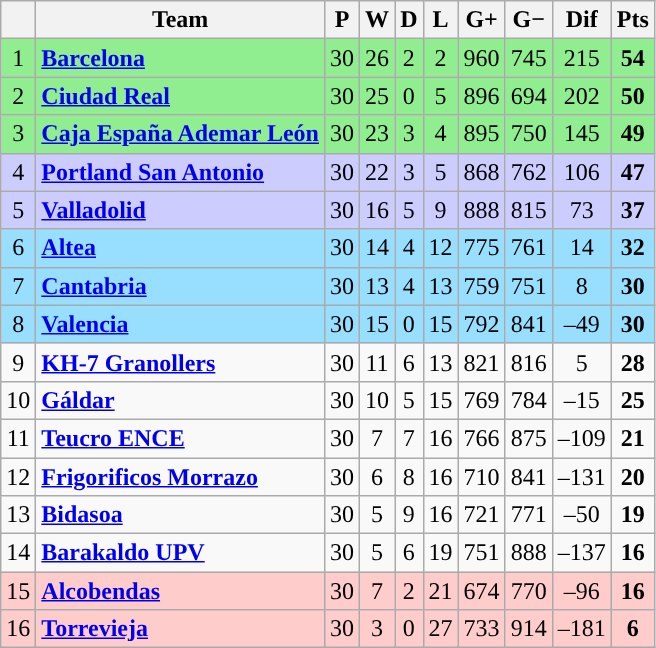<table class="wikitable sortable" style="text-align: center;">
<tr>
<th align="center"></th>
<th align="center">Team</th>
<th align="center">P</th>
<th align="center">W</th>
<th align="center">D</th>
<th align="center">L</th>
<th align="center">G+</th>
<th align="center">G−</th>
<th align="center">Dif</th>
<th align="center">Pts</th>
</tr>
<tr style="background: #90EE90;">
<td>1</td>
<td align="left"><strong><a href='#'>Barcelona</a></strong></td>
<td>30</td>
<td>26</td>
<td>2</td>
<td>2</td>
<td>960</td>
<td>745</td>
<td>215</td>
<td><strong>54</strong></td>
</tr>
<tr style="background: #90EE90;">
<td>2</td>
<td align="left"><strong><a href='#'>Ciudad Real</a></strong></td>
<td>30</td>
<td>25</td>
<td>0</td>
<td>5</td>
<td>896</td>
<td>694</td>
<td>202</td>
<td><strong>50</strong></td>
</tr>
<tr style="background: #90EE90;">
<td>3</td>
<td align="left"><strong><a href='#'>Caja España Ademar León</a></strong></td>
<td>30</td>
<td>23</td>
<td>3</td>
<td>4</td>
<td>895</td>
<td>750</td>
<td>145</td>
<td><strong>49</strong></td>
</tr>
<tr style="background: #ccccff;">
<td>4</td>
<td align="left"><strong><a href='#'>Portland San Antonio</a></strong></td>
<td>30</td>
<td>22</td>
<td>3</td>
<td>5</td>
<td>868</td>
<td>762</td>
<td>106</td>
<td><strong>47</strong></td>
</tr>
<tr style="background: #ccccff;">
<td>5</td>
<td align="left"><strong><a href='#'>Valladolid</a></strong></td>
<td>30</td>
<td>16</td>
<td>5</td>
<td>9</td>
<td>888</td>
<td>815</td>
<td>73</td>
<td><strong>37</strong></td>
</tr>
<tr style="background: #97DEFF;">
<td>6</td>
<td align="left"><strong><a href='#'>Altea</a></strong></td>
<td>30</td>
<td>14</td>
<td>4</td>
<td>12</td>
<td>775</td>
<td>761</td>
<td>14</td>
<td><strong>32</strong></td>
</tr>
<tr style="background: #97DEFF;">
<td>7</td>
<td align="left"><strong><a href='#'>Cantabria</a></strong></td>
<td>30</td>
<td>13</td>
<td>4</td>
<td>13</td>
<td>759</td>
<td>751</td>
<td>8</td>
<td><strong>30</strong></td>
</tr>
<tr style="background: #97DEFF;">
<td>8</td>
<td align="left"><strong><a href='#'>Valencia</a></strong></td>
<td>30</td>
<td>15</td>
<td>0</td>
<td>15</td>
<td>792</td>
<td>841</td>
<td>–49</td>
<td><strong>30</strong></td>
</tr>
<tr style="background:">
<td>9</td>
<td align="left"><strong><a href='#'>KH-7 Granollers</a></strong></td>
<td>30</td>
<td>11</td>
<td>6</td>
<td>13</td>
<td>821</td>
<td>816</td>
<td>5</td>
<td><strong>28</strong></td>
</tr>
<tr style="background:">
<td>10</td>
<td align="left"><strong><a href='#'>Gáldar</a></strong></td>
<td>30</td>
<td>10</td>
<td>5</td>
<td>15</td>
<td>769</td>
<td>784</td>
<td>–15</td>
<td><strong>25</strong></td>
</tr>
<tr style="background:">
<td>11</td>
<td align="left"><strong><a href='#'>Teucro ENCE</a></strong></td>
<td>30</td>
<td>7</td>
<td>7</td>
<td>16</td>
<td>766</td>
<td>875</td>
<td>–109</td>
<td><strong>21</strong></td>
</tr>
<tr style="background:">
<td>12</td>
<td align="left"><strong><a href='#'>Frigorificos Morrazo</a></strong></td>
<td>30</td>
<td>6</td>
<td>8</td>
<td>16</td>
<td>710</td>
<td>841</td>
<td>–131</td>
<td><strong>20</strong></td>
</tr>
<tr style="background:">
<td>13</td>
<td align="left"><strong><a href='#'>Bidasoa</a></strong></td>
<td>30</td>
<td>5</td>
<td>9</td>
<td>16</td>
<td>721</td>
<td>771</td>
<td>–50</td>
<td><strong>19</strong></td>
</tr>
<tr style="background:">
<td>14</td>
<td align="left"><strong><a href='#'>Barakaldo UPV</a></strong></td>
<td>30</td>
<td>5</td>
<td>6</td>
<td>19</td>
<td>751</td>
<td>888</td>
<td>–137</td>
<td><strong>16</strong></td>
</tr>
<tr style="background: #FFCCCC;">
<td>15</td>
<td align="left"><strong><a href='#'>Alcobendas</a></strong></td>
<td>30</td>
<td>7</td>
<td>2</td>
<td>21</td>
<td>674</td>
<td>770</td>
<td>–96</td>
<td><strong>16</strong></td>
</tr>
<tr style="background: #FFCCCC;">
<td>16</td>
<td align="left"><strong><a href='#'>Torrevieja</a></strong></td>
<td>30</td>
<td>3</td>
<td>0</td>
<td>27</td>
<td>733</td>
<td>914</td>
<td>–181</td>
<td><strong>6</strong></td>
</tr>
</table>
